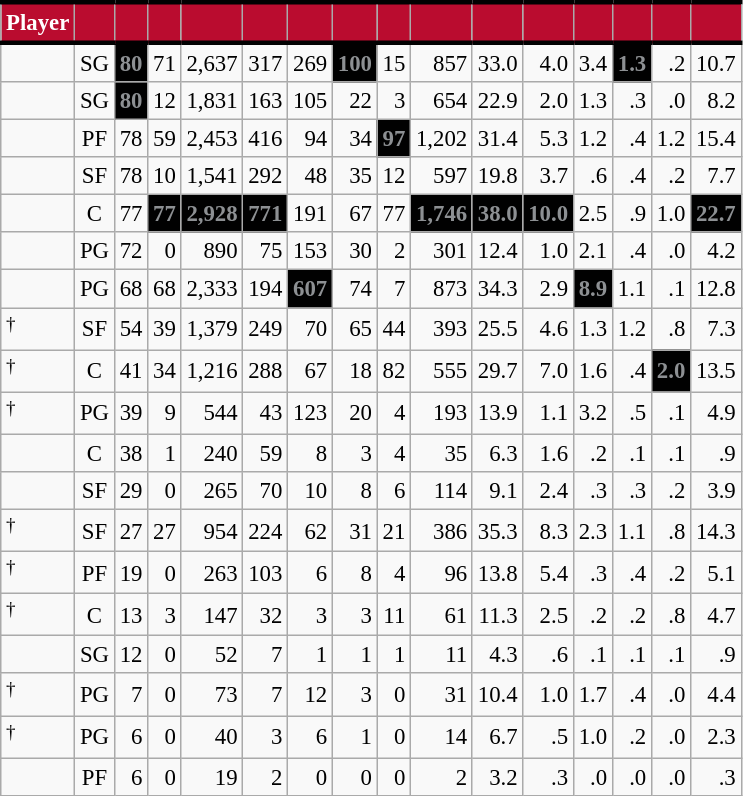<table class="wikitable sortable" style="font-size: 95%; text-align:right;">
<tr>
<th style="background:#BA0C2F; color:#FFFFFF; border-top:#010101 3px solid; border-bottom:#010101 3px solid;">Player</th>
<th style="background:#BA0C2F; color:#FFFFFF; border-top:#010101 3px solid; border-bottom:#010101 3px solid;"></th>
<th style="background:#BA0C2F; color:#FFFFFF; border-top:#010101 3px solid; border-bottom:#010101 3px solid;"></th>
<th style="background:#BA0C2F; color:#FFFFFF; border-top:#010101 3px solid; border-bottom:#010101 3px solid;"></th>
<th style="background:#BA0C2F; color:#FFFFFF; border-top:#010101 3px solid; border-bottom:#010101 3px solid;"></th>
<th style="background:#BA0C2F; color:#FFFFFF; border-top:#010101 3px solid; border-bottom:#010101 3px solid;"></th>
<th style="background:#BA0C2F; color:#FFFFFF; border-top:#010101 3px solid; border-bottom:#010101 3px solid;"></th>
<th style="background:#BA0C2F; color:#FFFFFF; border-top:#010101 3px solid; border-bottom:#010101 3px solid;"></th>
<th style="background:#BA0C2F; color:#FFFFFF; border-top:#010101 3px solid; border-bottom:#010101 3px solid;"></th>
<th style="background:#BA0C2F; color:#FFFFFF; border-top:#010101 3px solid; border-bottom:#010101 3px solid;"></th>
<th style="background:#BA0C2F; color:#FFFFFF; border-top:#010101 3px solid; border-bottom:#010101 3px solid;"></th>
<th style="background:#BA0C2F; color:#FFFFFF; border-top:#010101 3px solid; border-bottom:#010101 3px solid;"></th>
<th style="background:#BA0C2F; color:#FFFFFF; border-top:#010101 3px solid; border-bottom:#010101 3px solid;"></th>
<th style="background:#BA0C2F; color:#FFFFFF; border-top:#010101 3px solid; border-bottom:#010101 3px solid;"></th>
<th style="background:#BA0C2F; color:#FFFFFF; border-top:#010101 3px solid; border-bottom:#010101 3px solid;"></th>
<th style="background:#BA0C2F; color:#FFFFFF; border-top:#010101 3px solid; border-bottom:#010101 3px solid;"></th>
</tr>
<tr>
<td style="text-align:left;"></td>
<td style="text-align:center;">SG</td>
<td style="background:#010101; color:#8D9093;"><strong>80</strong></td>
<td>71</td>
<td>2,637</td>
<td>317</td>
<td>269</td>
<td style="background:#010101; color:#8D9093;"><strong>100</strong></td>
<td>15</td>
<td>857</td>
<td>33.0</td>
<td>4.0</td>
<td>3.4</td>
<td style="background:#010101; color:#8D9093;"><strong>1.3</strong></td>
<td>.2</td>
<td>10.7</td>
</tr>
<tr>
<td style="text-align:left;"></td>
<td style="text-align:center;">SG</td>
<td style="background:#010101; color:#8D9093;"><strong>80</strong></td>
<td>12</td>
<td>1,831</td>
<td>163</td>
<td>105</td>
<td>22</td>
<td>3</td>
<td>654</td>
<td>22.9</td>
<td>2.0</td>
<td>1.3</td>
<td>.3</td>
<td>.0</td>
<td>8.2</td>
</tr>
<tr>
<td style="text-align:left;"></td>
<td style="text-align:center;">PF</td>
<td>78</td>
<td>59</td>
<td>2,453</td>
<td>416</td>
<td>94</td>
<td>34</td>
<td style="background:#010101; color:#8D9093;"><strong>97</strong></td>
<td>1,202</td>
<td>31.4</td>
<td>5.3</td>
<td>1.2</td>
<td>.4</td>
<td>1.2</td>
<td>15.4</td>
</tr>
<tr>
<td style="text-align:left;"></td>
<td style="text-align:center;">SF</td>
<td>78</td>
<td>10</td>
<td>1,541</td>
<td>292</td>
<td>48</td>
<td>35</td>
<td>12</td>
<td>597</td>
<td>19.8</td>
<td>3.7</td>
<td>.6</td>
<td>.4</td>
<td>.2</td>
<td>7.7</td>
</tr>
<tr>
<td style="text-align:left;"></td>
<td style="text-align:center;">C</td>
<td>77</td>
<td style="background:#010101; color:#8D9093;"><strong>77</strong></td>
<td style="background:#010101; color:#8D9093;"><strong>2,928</strong></td>
<td style="background:#010101; color:#8D9093;"><strong>771</strong></td>
<td>191</td>
<td>67</td>
<td>77</td>
<td style="background:#010101; color:#8D9093;"><strong>1,746</strong></td>
<td style="background:#010101; color:#8D9093;"><strong>38.0</strong></td>
<td style="background:#010101; color:#8D9093;"><strong>10.0</strong></td>
<td>2.5</td>
<td>.9</td>
<td>1.0</td>
<td style="background:#010101; color:#8D9093;"><strong>22.7</strong></td>
</tr>
<tr>
<td style="text-align:left;"></td>
<td style="text-align:center;">PG</td>
<td>72</td>
<td>0</td>
<td>890</td>
<td>75</td>
<td>153</td>
<td>30</td>
<td>2</td>
<td>301</td>
<td>12.4</td>
<td>1.0</td>
<td>2.1</td>
<td>.4</td>
<td>.0</td>
<td>4.2</td>
</tr>
<tr>
<td style="text-align:left;"></td>
<td style="text-align:center;">PG</td>
<td>68</td>
<td>68</td>
<td>2,333</td>
<td>194</td>
<td style="background:#010101; color:#8D9093;"><strong>607</strong></td>
<td>74</td>
<td>7</td>
<td>873</td>
<td>34.3</td>
<td>2.9</td>
<td style="background:#010101; color:#8D9093;"><strong>8.9</strong></td>
<td>1.1</td>
<td>.1</td>
<td>12.8</td>
</tr>
<tr>
<td style="text-align:left;"><sup>†</sup></td>
<td style="text-align:center;">SF</td>
<td>54</td>
<td>39</td>
<td>1,379</td>
<td>249</td>
<td>70</td>
<td>65</td>
<td>44</td>
<td>393</td>
<td>25.5</td>
<td>4.6</td>
<td>1.3</td>
<td>1.2</td>
<td>.8</td>
<td>7.3</td>
</tr>
<tr>
<td style="text-align:left;"><sup>†</sup></td>
<td style="text-align:center;">C</td>
<td>41</td>
<td>34</td>
<td>1,216</td>
<td>288</td>
<td>67</td>
<td>18</td>
<td>82</td>
<td>555</td>
<td>29.7</td>
<td>7.0</td>
<td>1.6</td>
<td>.4</td>
<td style="background:#010101; color:#8D9093;"><strong>2.0</strong></td>
<td>13.5</td>
</tr>
<tr>
<td style="text-align:left;"><sup>†</sup></td>
<td style="text-align:center;">PG</td>
<td>39</td>
<td>9</td>
<td>544</td>
<td>43</td>
<td>123</td>
<td>20</td>
<td>4</td>
<td>193</td>
<td>13.9</td>
<td>1.1</td>
<td>3.2</td>
<td>.5</td>
<td>.1</td>
<td>4.9</td>
</tr>
<tr>
<td style="text-align:left;"></td>
<td style="text-align:center;">C</td>
<td>38</td>
<td>1</td>
<td>240</td>
<td>59</td>
<td>8</td>
<td>3</td>
<td>4</td>
<td>35</td>
<td>6.3</td>
<td>1.6</td>
<td>.2</td>
<td>.1</td>
<td>.1</td>
<td>.9</td>
</tr>
<tr>
<td style="text-align:left;"></td>
<td style="text-align:center;">SF</td>
<td>29</td>
<td>0</td>
<td>265</td>
<td>70</td>
<td>10</td>
<td>8</td>
<td>6</td>
<td>114</td>
<td>9.1</td>
<td>2.4</td>
<td>.3</td>
<td>.3</td>
<td>.2</td>
<td>3.9</td>
</tr>
<tr>
<td style="text-align:left;"><sup>†</sup></td>
<td style="text-align:center;">SF</td>
<td>27</td>
<td>27</td>
<td>954</td>
<td>224</td>
<td>62</td>
<td>31</td>
<td>21</td>
<td>386</td>
<td>35.3</td>
<td>8.3</td>
<td>2.3</td>
<td>1.1</td>
<td>.8</td>
<td>14.3</td>
</tr>
<tr>
<td style="text-align:left;"><sup>†</sup></td>
<td style="text-align:center;">PF</td>
<td>19</td>
<td>0</td>
<td>263</td>
<td>103</td>
<td>6</td>
<td>8</td>
<td>4</td>
<td>96</td>
<td>13.8</td>
<td>5.4</td>
<td>.3</td>
<td>.4</td>
<td>.2</td>
<td>5.1</td>
</tr>
<tr>
<td style="text-align:left;"><sup>†</sup></td>
<td style="text-align:center;">C</td>
<td>13</td>
<td>3</td>
<td>147</td>
<td>32</td>
<td>3</td>
<td>3</td>
<td>11</td>
<td>61</td>
<td>11.3</td>
<td>2.5</td>
<td>.2</td>
<td>.2</td>
<td>.8</td>
<td>4.7</td>
</tr>
<tr>
<td style="text-align:left;"></td>
<td style="text-align:center;">SG</td>
<td>12</td>
<td>0</td>
<td>52</td>
<td>7</td>
<td>1</td>
<td>1</td>
<td>1</td>
<td>11</td>
<td>4.3</td>
<td>.6</td>
<td>.1</td>
<td>.1</td>
<td>.1</td>
<td>.9</td>
</tr>
<tr>
<td style="text-align:left;"><sup>†</sup></td>
<td style="text-align:center;">PG</td>
<td>7</td>
<td>0</td>
<td>73</td>
<td>7</td>
<td>12</td>
<td>3</td>
<td>0</td>
<td>31</td>
<td>10.4</td>
<td>1.0</td>
<td>1.7</td>
<td>.4</td>
<td>.0</td>
<td>4.4</td>
</tr>
<tr>
<td style="text-align:left;"><sup>†</sup></td>
<td style="text-align:center;">PG</td>
<td>6</td>
<td>0</td>
<td>40</td>
<td>3</td>
<td>6</td>
<td>1</td>
<td>0</td>
<td>14</td>
<td>6.7</td>
<td>.5</td>
<td>1.0</td>
<td>.2</td>
<td>.0</td>
<td>2.3</td>
</tr>
<tr>
<td style="text-align:left;"></td>
<td style="text-align:center;">PF</td>
<td>6</td>
<td>0</td>
<td>19</td>
<td>2</td>
<td>0</td>
<td>0</td>
<td>0</td>
<td>2</td>
<td>3.2</td>
<td>.3</td>
<td>.0</td>
<td>.0</td>
<td>.0</td>
<td>.3</td>
</tr>
</table>
